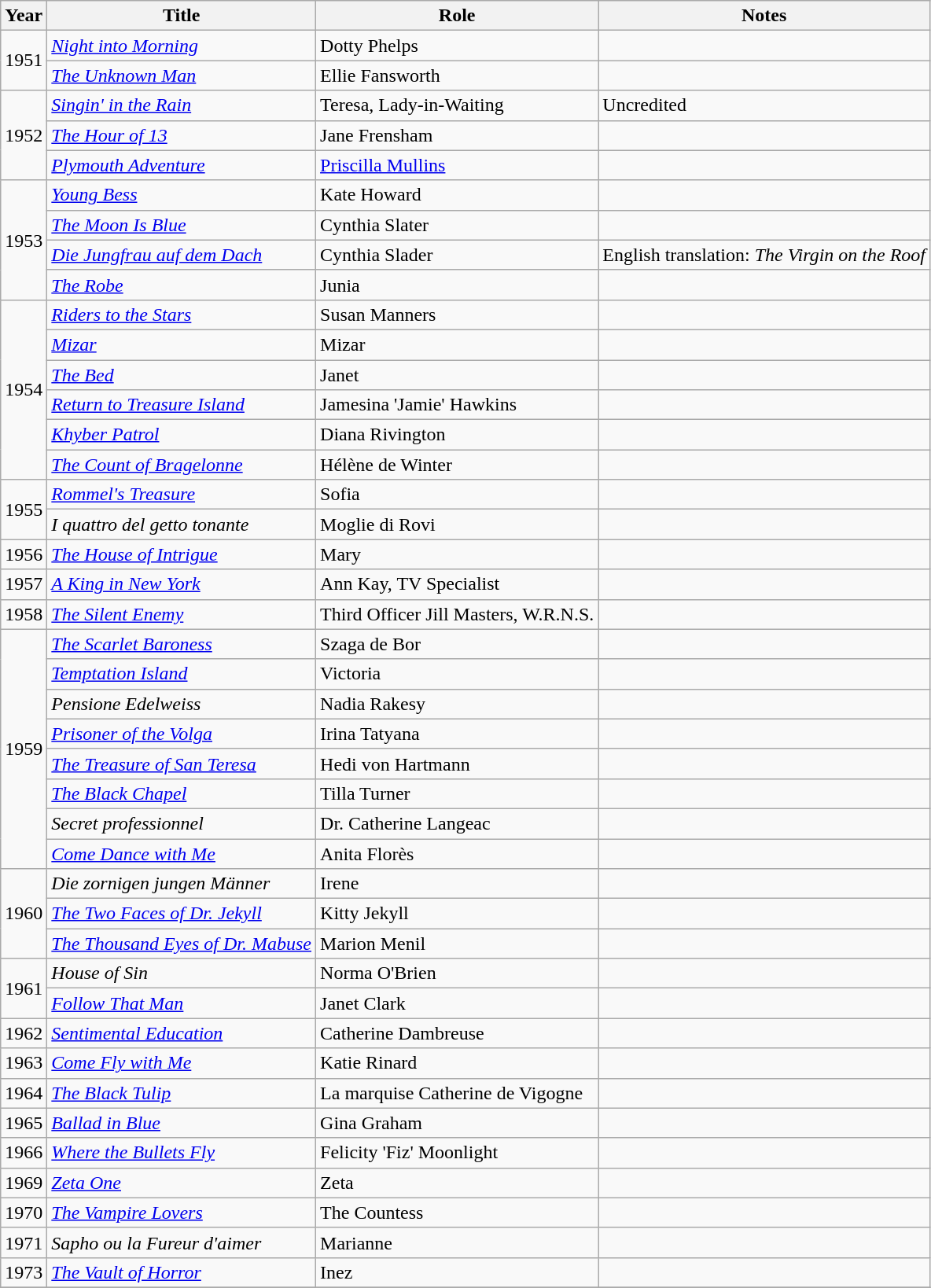<table class="wikitable">
<tr>
<th>Year</th>
<th>Title</th>
<th>Role</th>
<th>Notes</th>
</tr>
<tr>
<td rowspan="2">1951</td>
<td><em><a href='#'>Night into Morning</a></em></td>
<td>Dotty Phelps</td>
<td></td>
</tr>
<tr>
<td><em><a href='#'>The Unknown Man</a></em></td>
<td>Ellie Fansworth</td>
<td></td>
</tr>
<tr>
<td rowspan="3">1952</td>
<td><em><a href='#'>Singin' in the Rain</a></em></td>
<td>Teresa, Lady-in-Waiting</td>
<td>Uncredited</td>
</tr>
<tr>
<td><em><a href='#'>The Hour of 13</a></em></td>
<td>Jane Frensham</td>
<td></td>
</tr>
<tr>
<td><em><a href='#'>Plymouth Adventure</a></em></td>
<td><a href='#'>Priscilla Mullins</a></td>
<td></td>
</tr>
<tr>
<td rowspan="4">1953</td>
<td><em><a href='#'>Young Bess</a></em></td>
<td>Kate Howard</td>
<td></td>
</tr>
<tr>
<td><em><a href='#'>The Moon Is Blue</a></em></td>
<td>Cynthia Slater</td>
<td></td>
</tr>
<tr>
<td><em><a href='#'>Die Jungfrau auf dem Dach</a></em></td>
<td>Cynthia Slader</td>
<td>English translation: <em>The Virgin on the Roof</em></td>
</tr>
<tr>
<td><em><a href='#'>The Robe</a></em></td>
<td>Junia</td>
<td></td>
</tr>
<tr>
<td rowspan="6">1954</td>
<td><em><a href='#'>Riders to the Stars</a></em></td>
<td>Susan Manners</td>
<td></td>
</tr>
<tr>
<td><em><a href='#'>Mizar</a></em></td>
<td>Mizar</td>
<td></td>
</tr>
<tr>
<td><em><a href='#'>The Bed</a></em></td>
<td>Janet</td>
<td></td>
</tr>
<tr>
<td><em><a href='#'>Return to Treasure Island</a></em></td>
<td>Jamesina 'Jamie' Hawkins</td>
<td></td>
</tr>
<tr>
<td><em><a href='#'>Khyber Patrol</a></em></td>
<td>Diana Rivington</td>
<td></td>
</tr>
<tr>
<td><em><a href='#'>The Count of Bragelonne</a></em></td>
<td>Hélène de Winter</td>
<td></td>
</tr>
<tr>
<td rowspan="2">1955</td>
<td><em><a href='#'>Rommel's Treasure</a></em></td>
<td>Sofia</td>
</tr>
<tr>
<td><em>I quattro del getto tonante</em></td>
<td>Moglie di Rovi</td>
<td></td>
</tr>
<tr>
<td>1956</td>
<td><em><a href='#'>The House of Intrigue</a></em></td>
<td>Mary</td>
<td></td>
</tr>
<tr>
<td>1957</td>
<td><em><a href='#'>A King in New York</a></em></td>
<td>Ann Kay, TV Specialist</td>
<td></td>
</tr>
<tr>
<td>1958</td>
<td><em><a href='#'>The Silent Enemy</a></em></td>
<td>Third Officer Jill Masters, W.R.N.S.</td>
<td></td>
</tr>
<tr>
<td rowspan="8">1959</td>
<td><em><a href='#'>The Scarlet Baroness</a></em></td>
<td>Szaga de Bor</td>
<td></td>
</tr>
<tr>
<td><em><a href='#'>Temptation Island</a></em></td>
<td>Victoria</td>
<td></td>
</tr>
<tr>
<td><em>Pensione Edelweiss</em></td>
<td>Nadia Rakesy</td>
<td></td>
</tr>
<tr>
<td><em><a href='#'>Prisoner of the Volga</a></em></td>
<td>Irina Tatyana</td>
<td></td>
</tr>
<tr>
<td><em><a href='#'>The Treasure of San Teresa</a></em></td>
<td>Hedi von Hartmann</td>
<td></td>
</tr>
<tr>
<td><em><a href='#'>The Black Chapel</a></em></td>
<td>Tilla Turner</td>
<td></td>
</tr>
<tr>
<td><em>Secret professionnel</em></td>
<td>Dr. Catherine Langeac</td>
<td></td>
</tr>
<tr>
<td><em><a href='#'>Come Dance with Me</a></em></td>
<td>Anita Florès</td>
<td></td>
</tr>
<tr>
<td rowspan="3">1960</td>
<td><em>Die zornigen jungen Männer</em></td>
<td>Irene</td>
<td></td>
</tr>
<tr>
<td><em><a href='#'>The Two Faces of Dr. Jekyll</a></em></td>
<td>Kitty Jekyll</td>
<td></td>
</tr>
<tr>
<td><em><a href='#'>The Thousand Eyes of Dr. Mabuse</a></em></td>
<td>Marion Menil</td>
<td></td>
</tr>
<tr>
<td rowspan="2">1961</td>
<td><em>House of Sin</em></td>
<td>Norma O'Brien</td>
<td></td>
</tr>
<tr>
<td><em><a href='#'>Follow That Man</a></em></td>
<td>Janet Clark</td>
<td></td>
</tr>
<tr>
<td>1962</td>
<td><em><a href='#'>Sentimental Education</a></em></td>
<td>Catherine Dambreuse</td>
<td></td>
</tr>
<tr>
<td>1963</td>
<td><em><a href='#'>Come Fly with Me</a></em></td>
<td>Katie Rinard</td>
<td></td>
</tr>
<tr>
<td>1964</td>
<td><em><a href='#'>The Black Tulip</a></em></td>
<td>La marquise Catherine de Vigogne</td>
<td></td>
</tr>
<tr>
<td>1965</td>
<td><em><a href='#'>Ballad in Blue</a></em></td>
<td>Gina Graham</td>
<td></td>
</tr>
<tr>
<td>1966</td>
<td><em><a href='#'>Where the Bullets Fly</a></em></td>
<td>Felicity 'Fiz' Moonlight</td>
<td></td>
</tr>
<tr>
<td>1969</td>
<td><em><a href='#'>Zeta One</a></em></td>
<td>Zeta</td>
<td></td>
</tr>
<tr>
<td>1970</td>
<td><em><a href='#'>The Vampire Lovers</a></em></td>
<td>The Countess</td>
<td></td>
</tr>
<tr>
<td>1971</td>
<td><em>Sapho ou la Fureur d'aimer</em></td>
<td>Marianne</td>
<td></td>
</tr>
<tr>
<td>1973</td>
<td><em><a href='#'>The Vault of Horror</a></em></td>
<td>Inez</td>
<td></td>
</tr>
<tr>
</tr>
</table>
